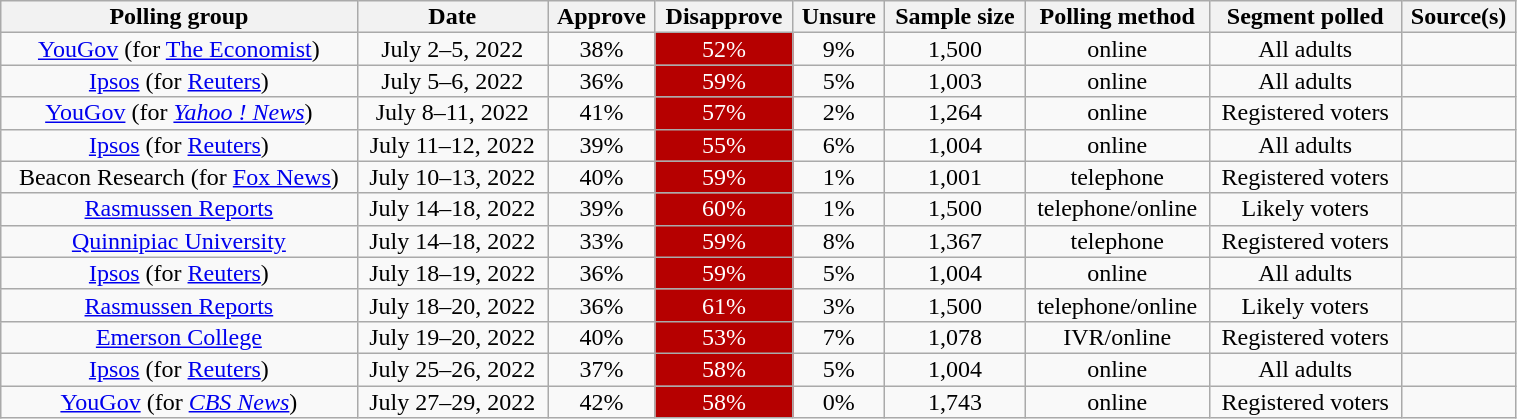<table class="wikitable sortable" style="text-align:center;line-height:14px;width: 80%;">
<tr>
<th class="unsortable">Polling group</th>
<th>Date</th>
<th>Approve</th>
<th>Disapprove</th>
<th>Unsure</th>
<th>Sample size</th>
<th>Polling method</th>
<th class="unsortable">Segment polled</th>
<th class="unsortable">Source(s)</th>
</tr>
<tr>
<td><a href='#'>YouGov</a> (for <a href='#'>The Economist</a>)</td>
<td>July 2–5, 2022</td>
<td>38%</td>
<td style="background: #B60000; color: white">52%</td>
<td>9%</td>
<td>1,500</td>
<td>online</td>
<td>All adults</td>
<td></td>
</tr>
<tr>
<td><a href='#'>Ipsos</a> (for <a href='#'>Reuters</a>)</td>
<td>July 5–6, 2022</td>
<td>36%</td>
<td style="background: #B60000; color: white">59%</td>
<td>5%</td>
<td>1,003</td>
<td>online</td>
<td>All adults</td>
<td></td>
</tr>
<tr>
<td><a href='#'>YouGov</a> (for <em><a href='#'>Yahoo ! News</a></em>)</td>
<td>July 8–11, 2022</td>
<td>41%</td>
<td style="background: #B60000; color: white">57%</td>
<td>2%</td>
<td>1,264</td>
<td>online</td>
<td>Registered voters</td>
<td></td>
</tr>
<tr>
<td><a href='#'>Ipsos</a> (for <a href='#'>Reuters</a>)</td>
<td>July 11–12, 2022</td>
<td>39%</td>
<td style="background: #B60000; color: white">55%</td>
<td>6%</td>
<td>1,004</td>
<td>online</td>
<td>All adults</td>
<td></td>
</tr>
<tr>
<td>Beacon Research (for <a href='#'>Fox News</a>)</td>
<td>July 10–13, 2022</td>
<td>40%</td>
<td style="background: #B60000; color: white">59%</td>
<td>1%</td>
<td>1,001</td>
<td>telephone</td>
<td>Registered voters</td>
<td></td>
</tr>
<tr>
<td><a href='#'>Rasmussen Reports</a></td>
<td>July 14–18, 2022</td>
<td>39%</td>
<td style="background: #B60000; color: white">60%</td>
<td>1%</td>
<td>1,500</td>
<td>telephone/online</td>
<td>Likely voters</td>
<td></td>
</tr>
<tr>
<td><a href='#'>Quinnipiac University</a></td>
<td>July 14–18, 2022</td>
<td>33%</td>
<td style="background: #B60000; color: white">59%</td>
<td>8%</td>
<td>1,367</td>
<td>telephone</td>
<td>Registered voters</td>
<td></td>
</tr>
<tr>
<td><a href='#'>Ipsos</a> (for <a href='#'>Reuters</a>)</td>
<td>July 18–19, 2022</td>
<td>36%</td>
<td style="background: #B60000; color: white">59%</td>
<td>5%</td>
<td>1,004</td>
<td>online</td>
<td>All adults</td>
<td></td>
</tr>
<tr>
<td><a href='#'>Rasmussen Reports</a></td>
<td>July 18–20, 2022</td>
<td>36%</td>
<td style="background: #B60000; color: white">61%</td>
<td>3%</td>
<td>1,500</td>
<td>telephone/online</td>
<td>Likely voters</td>
<td></td>
</tr>
<tr>
<td><a href='#'>Emerson College</a></td>
<td>July 19–20, 2022</td>
<td>40%</td>
<td style="background: #B60000; color: white">53%</td>
<td>7%</td>
<td>1,078</td>
<td>IVR/online</td>
<td>Registered voters</td>
<td></td>
</tr>
<tr>
<td><a href='#'>Ipsos</a> (for <a href='#'>Reuters</a>)</td>
<td>July 25–26, 2022</td>
<td>37%</td>
<td style="background: #B60000; color: white">58%</td>
<td>5%</td>
<td>1,004</td>
<td>online</td>
<td>All adults</td>
<td></td>
</tr>
<tr>
<td><a href='#'>YouGov</a> (for <em><a href='#'>CBS News</a></em>)</td>
<td>July 27–29, 2022</td>
<td>42%</td>
<td style="background: #B60000; color: white">58%</td>
<td>0%</td>
<td>1,743</td>
<td>online</td>
<td>Registered voters</td>
<td></td>
</tr>
</table>
